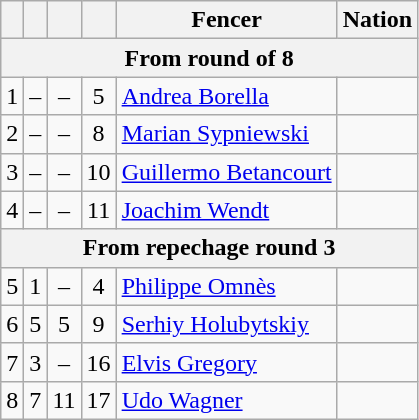<table class=wikitable style=text-align:center>
<tr>
<th></th>
<th></th>
<th></th>
<th></th>
<th>Fencer</th>
<th>Nation</th>
</tr>
<tr>
<th colspan=6>From round of 8</th>
</tr>
<tr>
<td>1</td>
<td>–</td>
<td>–</td>
<td>5</td>
<td align=left><a href='#'>Andrea Borella</a></td>
<td align=left></td>
</tr>
<tr>
<td>2</td>
<td>–</td>
<td>–</td>
<td>8</td>
<td align=left><a href='#'>Marian Sypniewski</a></td>
<td align=left></td>
</tr>
<tr>
<td>3</td>
<td>–</td>
<td>–</td>
<td>10</td>
<td align=left><a href='#'>Guillermo Betancourt</a></td>
<td align=left></td>
</tr>
<tr>
<td>4</td>
<td>–</td>
<td>–</td>
<td>11</td>
<td align=left><a href='#'>Joachim Wendt</a></td>
<td align=left></td>
</tr>
<tr>
<th colspan=6>From repechage round 3</th>
</tr>
<tr>
<td>5</td>
<td>1</td>
<td>–</td>
<td>4</td>
<td align=left><a href='#'>Philippe Omnès</a></td>
<td align=left></td>
</tr>
<tr>
<td>6</td>
<td>5</td>
<td>5</td>
<td>9</td>
<td align=left><a href='#'>Serhiy Holubytskiy</a></td>
<td align=left></td>
</tr>
<tr>
<td>7</td>
<td>3</td>
<td>–</td>
<td>16</td>
<td align=left><a href='#'>Elvis Gregory</a></td>
<td align=left></td>
</tr>
<tr>
<td>8</td>
<td>7</td>
<td>11</td>
<td>17</td>
<td align=left><a href='#'>Udo Wagner</a></td>
<td align=left></td>
</tr>
</table>
